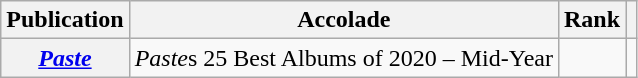<table class="wikitable sortable plainrowheaders">
<tr>
<th scope="col">Publication</th>
<th scope="col">Accolade</th>
<th scope="col">Rank</th>
<th scope="col" class="unsortable"></th>
</tr>
<tr>
<th scope="row"><em><a href='#'>Paste</a></em></th>
<td><em>Paste</em>s 25 Best Albums of 2020 – Mid-Year</td>
<td></td>
<td></td>
</tr>
</table>
